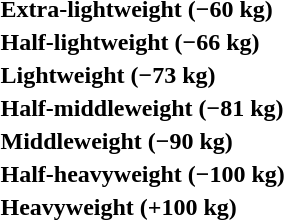<table>
<tr>
<th rowspan=2 style="text-align:left;">Extra-lightweight (−60 kg)</th>
<td rowspan=2></td>
<td rowspan=2></td>
<td></td>
</tr>
<tr>
<td></td>
</tr>
<tr>
<th rowspan=2 style="text-align:left;">Half-lightweight (−66 kg)</th>
<td rowspan=2></td>
<td rowspan=2></td>
<td></td>
</tr>
<tr>
<td></td>
</tr>
<tr>
<th rowspan=2 style="text-align:left;">Lightweight (−73 kg)</th>
<td rowspan=2></td>
<td rowspan=2></td>
<td></td>
</tr>
<tr>
<td></td>
</tr>
<tr>
<th rowspan=2 style="text-align:left;">Half-middleweight (−81 kg)</th>
<td rowspan=2></td>
<td rowspan=2></td>
<td></td>
</tr>
<tr>
<td></td>
</tr>
<tr>
<th rowspan=2 style="text-align:left;">Middleweight (−90 kg)</th>
<td rowspan=2></td>
<td rowspan=2></td>
<td></td>
</tr>
<tr>
<td></td>
</tr>
<tr>
<th rowspan=2 style="text-align:left;">Half-heavyweight (−100 kg)</th>
<td rowspan=2></td>
<td rowspan=2></td>
<td></td>
</tr>
<tr>
<td></td>
</tr>
<tr>
<th rowspan=2 style="text-align:left;">Heavyweight (+100 kg)</th>
<td rowspan=2></td>
<td rowspan=2></td>
<td></td>
</tr>
<tr>
<td></td>
</tr>
</table>
